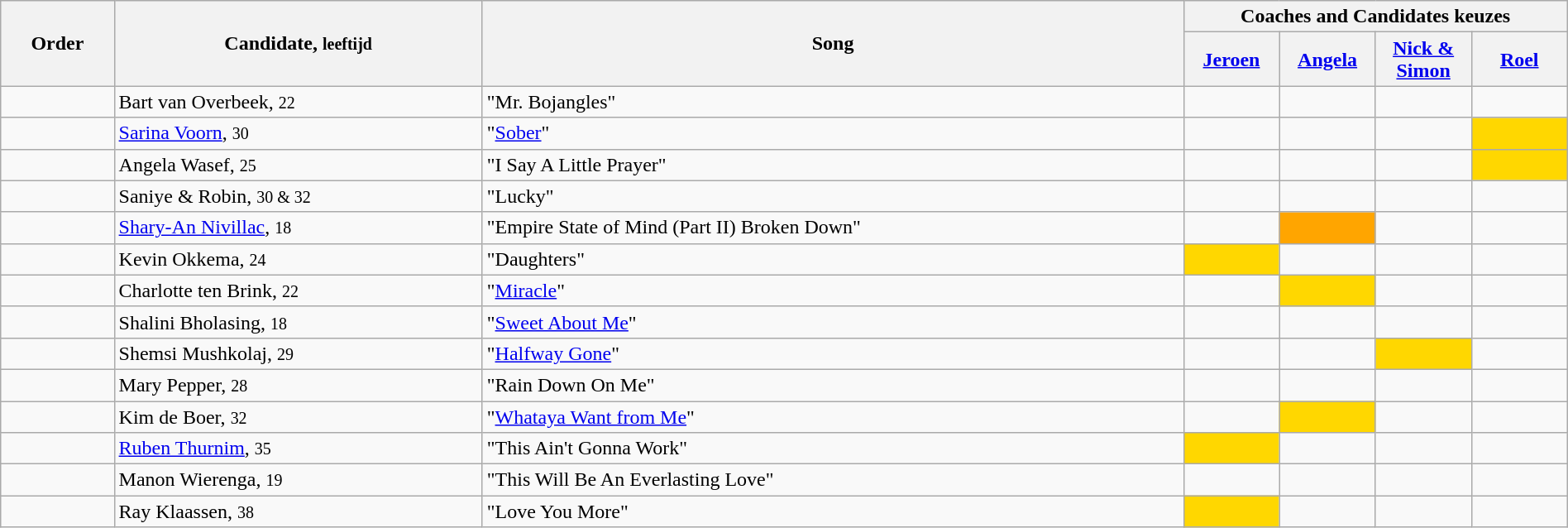<table class="wikitable" style="width:100%;">
<tr>
<th rowspan="2">Order</th>
<th rowspan="2">Candidate, <small>leeftijd</small></th>
<th rowspan="2">Song</th>
<th colspan="4">Coaches and Candidates keuzes</th>
</tr>
<tr>
<th width="70"><a href='#'>Jeroen</a></th>
<th width="70"><a href='#'>Angela</a></th>
<th width="70"><a href='#'>Nick & Simon</a></th>
<th width="70"><a href='#'>Roel</a></th>
</tr>
<tr>
<td></td>
<td>Bart van Overbeek, <small>22</small></td>
<td>"Mr. Bojangles"</td>
<td></td>
<td></td>
<td></td>
<td></td>
</tr>
<tr>
<td></td>
<td><a href='#'>Sarina Voorn</a>, <small>30</small></td>
<td>"<a href='#'>Sober</a>"</td>
<td style="text-align:center;"></td>
<td style="text-align:center;"></td>
<td style="text-align:center;"></td>
<td style="background:gold;text-align:center;"></td>
</tr>
<tr>
<td></td>
<td>Angela Wasef, <small>25</small></td>
<td>"I Say A Little Prayer"</td>
<td style="text-align:center;"></td>
<td style="text-align:center;"></td>
<td style="text-align:center;"></td>
<td style="background:gold;text-align:center;"></td>
</tr>
<tr>
<td></td>
<td>Saniye & Robin, <small>30 & 32</small></td>
<td>"Lucky"</td>
<td></td>
<td></td>
<td></td>
<td></td>
</tr>
<tr>
<td></td>
<td><a href='#'>Shary-An Nivillac</a>, <small>18</small></td>
<td>"Empire State of Mind (Part II) Broken Down"</td>
<td></td>
<td style="background:orange;text-align:center;"></td>
<td></td>
<td></td>
</tr>
<tr>
<td></td>
<td>Kevin Okkema, <small>24</small></td>
<td>"Daughters"</td>
<td style="background:gold;text-align:center;"></td>
<td></td>
<td style="text-align:center;"></td>
<td></td>
</tr>
<tr>
<td></td>
<td>Charlotte ten Brink, <small>22</small></td>
<td>"<a href='#'>Miracle</a>"</td>
<td style="text-align:center;"></td>
<td style="background:gold;text-align:center;"></td>
<td style="text-align:center;"></td>
<td style="text-align:center;"></td>
</tr>
<tr>
<td></td>
<td>Shalini Bholasing, <small>18</small></td>
<td>"<a href='#'>Sweet About Me</a>"</td>
<td></td>
<td></td>
<td></td>
<td></td>
</tr>
<tr>
<td></td>
<td>Shemsi Mushkolaj, <small>29</small></td>
<td>"<a href='#'>Halfway Gone</a>"</td>
<td style="text-align:center;"></td>
<td style="text-align:center;"></td>
<td style="background:gold;text-align:center;"></td>
<td></td>
</tr>
<tr>
<td></td>
<td>Mary Pepper, <small>28</small></td>
<td>"Rain Down On Me"</td>
<td></td>
<td></td>
<td></td>
<td></td>
</tr>
<tr>
<td></td>
<td>Kim de Boer, <small>32</small></td>
<td>"<a href='#'>Whataya Want from Me</a>"</td>
<td style="text-align:center;"></td>
<td style="background:gold;text-align:center;"></td>
<td style="text-align:center;"></td>
<td style="text-align:center;"></td>
</tr>
<tr>
<td></td>
<td><a href='#'>Ruben Thurnim</a>, <small>35</small></td>
<td>"This Ain't Gonna Work"</td>
<td style="background:gold;text-align:center;"></td>
<td style="text-align:center;"></td>
<td style="text-align:center;"></td>
<td style="text-align:center;"></td>
</tr>
<tr>
<td></td>
<td>Manon Wierenga, <small>19</small></td>
<td>"This Will Be An Everlasting Love"</td>
<td></td>
<td></td>
<td></td>
<td></td>
</tr>
<tr>
<td></td>
<td>Ray Klaassen, <small>38</small></td>
<td>"Love You More"</td>
<td style="background:gold;text-align:center;"></td>
<td style="text-align:center;"></td>
<td style="text-align:center;"></td>
<td style="text-align:center;"></td>
</tr>
</table>
